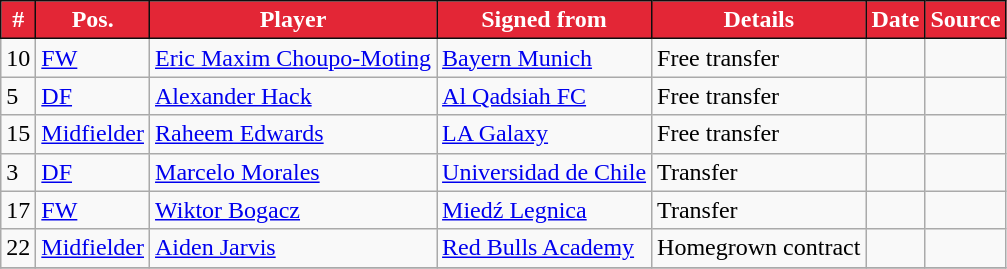<table class="wikitable sortable"; font-size:95%; text-align:left;">
<tr>
<th style="background:#E32636; color:#fff; border:1px solid #0e0e0e; text-align:center;">#</th>
<th style="background:#E32636; color:#fff; border:1px solid #0e0e0e; text-align:center;">Pos.</th>
<th style="background:#E32636; color:#fff; border:1px solid #0e0e0e; text-align:center;">Player</th>
<th style="background:#E32636; color:#fff; border:1px solid #0e0e0e; text-align:center;">Signed from</th>
<th style="background:#E32636; color:#fff; border:1px solid #0e0e0e; text-align:center;">Details</th>
<th style="background:#E32636; color:#fff; border:1px solid #0e0e0e; text-align:center;">Date</th>
<th style="background:#E32636; color:#fff; border:1px solid #0e0e0e; text-align:center;">Source</th>
</tr>
<tr>
<td>10</td>
<td><a href='#'>FW</a></td>
<td> <a href='#'>Eric Maxim Choupo-Moting</a></td>
<td> <a href='#'>Bayern Munich</a></td>
<td>Free transfer</td>
<td></td>
<td></td>
</tr>
<tr>
<td>5</td>
<td><a href='#'>DF</a></td>
<td> <a href='#'>Alexander Hack</a></td>
<td> <a href='#'>Al Qadsiah FC</a></td>
<td>Free transfer</td>
<td></td>
<td></td>
</tr>
<tr>
<td>15</td>
<td><a href='#'>Midfielder</a></td>
<td> <a href='#'>Raheem Edwards</a></td>
<td> <a href='#'>LA Galaxy</a></td>
<td>Free transfer</td>
<td></td>
<td></td>
</tr>
<tr>
<td>3</td>
<td><a href='#'>DF</a></td>
<td> <a href='#'>Marcelo Morales</a></td>
<td> <a href='#'>Universidad de Chile</a></td>
<td>Transfer</td>
<td></td>
<td></td>
</tr>
<tr>
<td>17</td>
<td><a href='#'>FW</a></td>
<td> <a href='#'>Wiktor Bogacz</a></td>
<td> <a href='#'>Miedź Legnica</a></td>
<td>Transfer</td>
<td></td>
<td></td>
</tr>
<tr>
<td>22</td>
<td><a href='#'>Midfielder</a></td>
<td> <a href='#'>Aiden Jarvis</a></td>
<td><a href='#'>Red Bulls Academy</a></td>
<td>Homegrown contract</td>
<td></td>
<td></td>
</tr>
<tr>
</tr>
</table>
